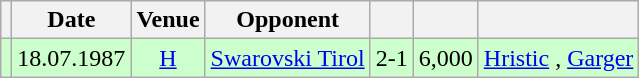<table class="wikitable" Style="text-align: center">
<tr>
<th></th>
<th>Date</th>
<th>Venue</th>
<th>Opponent</th>
<th></th>
<th></th>
<th></th>
</tr>
<tr style="background:#cfc">
<td></td>
<td>18.07.1987</td>
<td><a href='#'>H</a></td>
<td align="left"><a href='#'>Swarovski Tirol</a></td>
<td>2-1</td>
<td align="right">6,000</td>
<td align="left"><a href='#'>Hristic</a> , <a href='#'>Garger</a> </td>
</tr>
</table>
